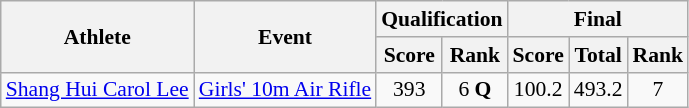<table class="wikitable" style="font-size:90%">
<tr>
<th rowspan="2">Athlete</th>
<th rowspan="2">Event</th>
<th colspan="2">Qualification</th>
<th colspan="3">Final</th>
</tr>
<tr>
<th>Score</th>
<th>Rank</th>
<th>Score</th>
<th>Total</th>
<th>Rank</th>
</tr>
<tr>
<td><a href='#'>Shang Hui Carol Lee</a></td>
<td><a href='#'>Girls' 10m Air Rifle</a></td>
<td align=center>393</td>
<td align=center>6 <strong>Q</strong></td>
<td align=center>100.2</td>
<td align=center>493.2</td>
<td align=center>7</td>
</tr>
</table>
